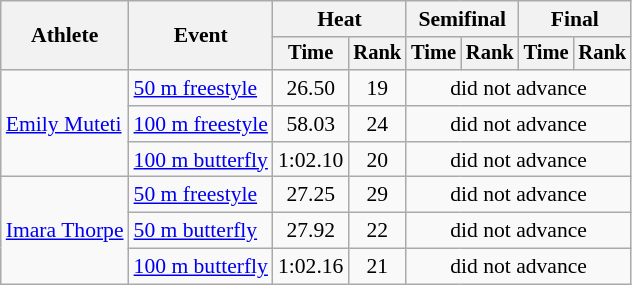<table class=wikitable style=font-size:90%>
<tr>
<th rowspan=2>Athlete</th>
<th rowspan=2>Event</th>
<th colspan=2>Heat</th>
<th colspan=2>Semifinal</th>
<th colspan=2>Final</th>
</tr>
<tr style=font-size:95%>
<th>Time</th>
<th>Rank</th>
<th>Time</th>
<th>Rank</th>
<th>Time</th>
<th>Rank</th>
</tr>
<tr align=center>
<td align=left rowspan=3><a href='#'>Emily Muteti</a></td>
<td align=left rowspan="1"><a href='#'>50 m freestyle</a></td>
<td>26.50</td>
<td>19</td>
<td colspan="4">did not advance</td>
</tr>
<tr align=center>
<td align=left rowspan="1"><a href='#'>100 m freestyle</a></td>
<td>58.03</td>
<td>24</td>
<td colspan="4">did not advance</td>
</tr>
<tr align=center>
<td align=left rowspan="1"><a href='#'>100 m butterfly</a></td>
<td>1:02.10</td>
<td>20</td>
<td colspan="4">did not advance</td>
</tr>
<tr align=center>
<td align=left rowspan=3><a href='#'>Imara Thorpe</a></td>
<td align=left rowspan="1"><a href='#'>50 m freestyle</a></td>
<td>27.25</td>
<td>29</td>
<td colspan="4">did not advance</td>
</tr>
<tr align=center>
<td align=left rowspan="1"><a href='#'>50 m butterfly</a></td>
<td>27.92</td>
<td>22</td>
<td colspan="4">did not advance</td>
</tr>
<tr align=center>
<td align=left rowspan="1"><a href='#'>100 m butterfly</a></td>
<td>1:02.16</td>
<td>21</td>
<td colspan="4">did not advance</td>
</tr>
</table>
